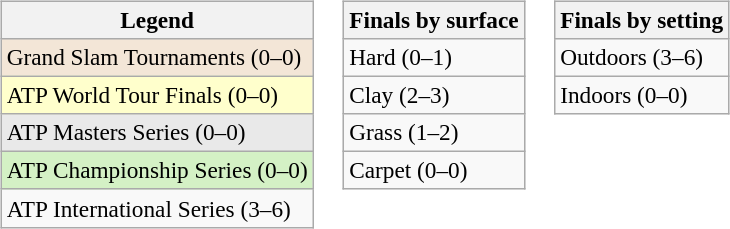<table>
<tr valign=top>
<td><br><table class=wikitable style=font-size:97%>
<tr>
<th>Legend</th>
</tr>
<tr style="background:#f3e6d7;">
<td>Grand Slam Tournaments (0–0)</td>
</tr>
<tr style="background:#ffc;">
<td>ATP World Tour Finals (0–0)</td>
</tr>
<tr style="background:#e9e9e9;">
<td>ATP Masters Series (0–0)</td>
</tr>
<tr style="background:#d4f1c5;">
<td>ATP Championship Series (0–0)</td>
</tr>
<tr>
<td>ATP International Series (3–6)</td>
</tr>
</table>
</td>
<td><br><table class=wikitable style=font-size:97%>
<tr>
<th>Finals by surface</th>
</tr>
<tr>
<td>Hard (0–1)</td>
</tr>
<tr>
<td>Clay (2–3)</td>
</tr>
<tr>
<td>Grass (1–2)</td>
</tr>
<tr>
<td>Carpet (0–0)</td>
</tr>
</table>
</td>
<td><br><table class=wikitable style=font-size:97%>
<tr>
<th>Finals by setting</th>
</tr>
<tr>
<td>Outdoors (3–6)</td>
</tr>
<tr>
<td>Indoors (0–0)</td>
</tr>
</table>
</td>
</tr>
</table>
